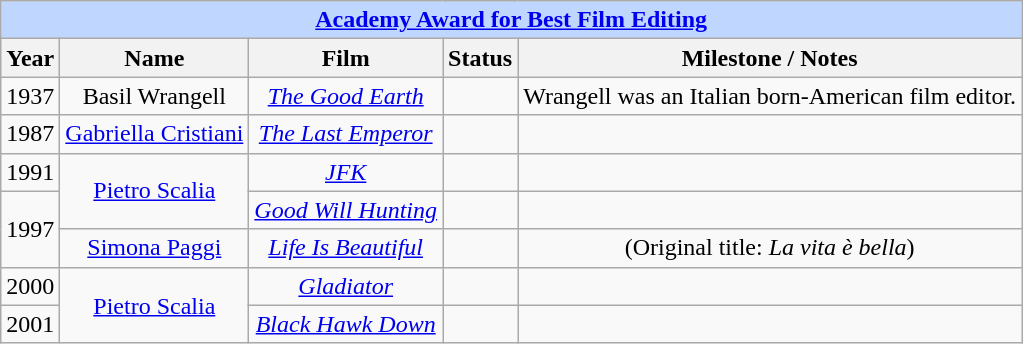<table class="wikitable" style="text-align: center">
<tr style="background:#bfd7ff;">
<td colspan="5" style="text-align:center;"><strong><a href='#'>Academy Award for Best Film Editing</a></strong></td>
</tr>
<tr style="background:#ebf5ff;">
<th>Year</th>
<th>Name</th>
<th>Film</th>
<th>Status</th>
<th class=unsortable>Milestone / Notes</th>
</tr>
<tr>
<td>1937</td>
<td>Basil Wrangell</td>
<td><em><a href='#'>The Good Earth</a></em></td>
<td></td>
<td>Wrangell was an Italian born-American film editor.</td>
</tr>
<tr>
<td>1987</td>
<td><a href='#'>Gabriella Cristiani</a></td>
<td><em><a href='#'>The Last Emperor</a></em></td>
<td></td>
<td></td>
</tr>
<tr>
<td>1991</td>
<td rowspan=2><a href='#'>Pietro Scalia</a></td>
<td><em><a href='#'>JFK</a></em></td>
<td></td>
<td></td>
</tr>
<tr>
<td rowspan="2">1997</td>
<td><em><a href='#'>Good Will Hunting</a></em></td>
<td></td>
<td></td>
</tr>
<tr>
<td><a href='#'>Simona Paggi</a></td>
<td><em><a href='#'>Life Is Beautiful</a></em></td>
<td></td>
<td>(Original title: <em>La vita è bella</em>)</td>
</tr>
<tr>
<td>2000</td>
<td rowspan=2><a href='#'>Pietro Scalia</a></td>
<td><em><a href='#'>Gladiator</a></em></td>
<td></td>
<td></td>
</tr>
<tr>
<td>2001</td>
<td><em><a href='#'>Black Hawk Down</a></em></td>
<td></td>
<td></td>
</tr>
</table>
